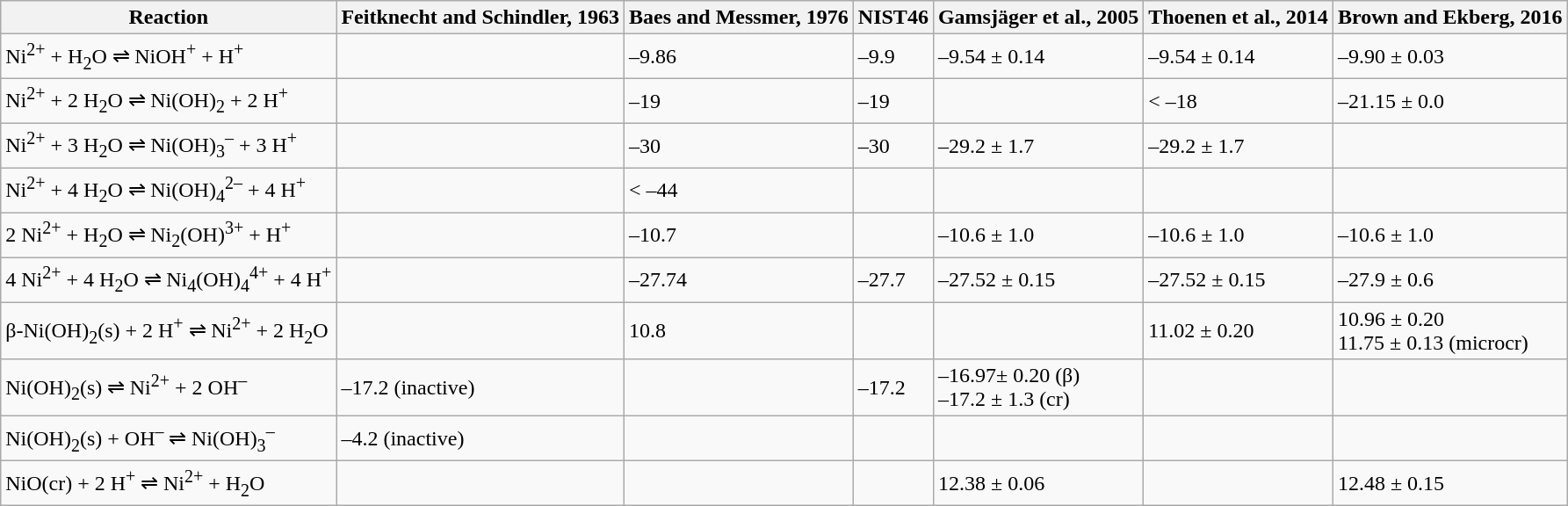<table class="wikitable">
<tr>
<th>Reaction</th>
<th>Feitknecht and Schindler, 1963</th>
<th>Baes and Messmer, 1976</th>
<th>NIST46</th>
<th>Gamsjäger et al., 2005</th>
<th>Thoenen et al., 2014</th>
<th>Brown and Ekberg, 2016</th>
</tr>
<tr>
<td>Ni<sup>2+</sup> + H<sub>2</sub>O ⇌ NiOH<sup>+</sup> + H<sup>+</sup></td>
<td></td>
<td>–9.86</td>
<td>–9.9</td>
<td>–9.54 ± 0.14</td>
<td>–9.54 ± 0.14</td>
<td>–9.90 ± 0.03</td>
</tr>
<tr>
<td>Ni<sup>2+</sup> + 2 H<sub>2</sub>O ⇌ Ni(OH)<sub>2</sub> + 2 H<sup>+</sup></td>
<td></td>
<td>–19</td>
<td>–19</td>
<td></td>
<td>< –18</td>
<td>–21.15 ± 0.0</td>
</tr>
<tr>
<td>Ni<sup>2+</sup> + 3 H<sub>2</sub>O ⇌ Ni(OH)<sub>3</sub><sup>–</sup> + 3 H<sup>+</sup></td>
<td></td>
<td>–30</td>
<td>–30</td>
<td>–29.2 ± 1.7</td>
<td>–29.2 ± 1.7</td>
<td></td>
</tr>
<tr>
<td>Ni<sup>2+</sup> + 4 H<sub>2</sub>O ⇌ Ni(OH)<sub>4</sub><sup>2–</sup> + 4 H<sup>+</sup></td>
<td></td>
<td>< –44</td>
<td></td>
<td></td>
<td></td>
<td></td>
</tr>
<tr>
<td>2 Ni<sup>2+</sup> + H<sub>2</sub>O ⇌ Ni<sub>2</sub>(OH)<sup>3+</sup> + H<sup>+</sup></td>
<td></td>
<td>–10.7</td>
<td></td>
<td>–10.6 ± 1.0</td>
<td>–10.6 ± 1.0</td>
<td>–10.6 ± 1.0</td>
</tr>
<tr>
<td>4 Ni<sup>2+</sup> + 4 H<sub>2</sub>O ⇌ Ni<sub>4</sub>(OH)<sub>4</sub><sup>4+</sup> + 4 H<sup>+</sup></td>
<td></td>
<td>–27.74</td>
<td>–27.7</td>
<td>–27.52 ± 0.15</td>
<td>–27.52 ± 0.15</td>
<td>–27.9 ± 0.6</td>
</tr>
<tr>
<td>β-Ni(OH)<sub>2</sub>(s) + 2 H<sup>+</sup> ⇌ Ni<sup>2+</sup> + 2 H<sub>2</sub>O</td>
<td></td>
<td>10.8</td>
<td></td>
<td></td>
<td>11.02 ± 0.20</td>
<td>10.96 ± 0.20<br>11.75 ± 0.13 (microcr)</td>
</tr>
<tr>
<td>Ni(OH)<sub>2</sub>(s) ⇌ Ni<sup>2+</sup> + 2 OH<sup>–</sup></td>
<td>–17.2 (inactive)</td>
<td></td>
<td>–17.2</td>
<td>–16.97± 0.20 (β)<br>–17.2 ± 1.3 (cr)</td>
<td></td>
<td></td>
</tr>
<tr>
<td>Ni(OH)<sub>2</sub>(s) + OH<sup>–</sup> ⇌ Ni(OH)<sub>3</sub><sup>–</sup></td>
<td>–4.2 (inactive)</td>
<td></td>
<td></td>
<td></td>
<td></td>
<td></td>
</tr>
<tr>
<td>NiO(cr) + 2 H<sup>+</sup> ⇌ Ni<sup>2+</sup> + H<sub>2</sub>O</td>
<td></td>
<td></td>
<td></td>
<td>12.38 ± 0.06</td>
<td></td>
<td>12.48 ± 0.15</td>
</tr>
</table>
